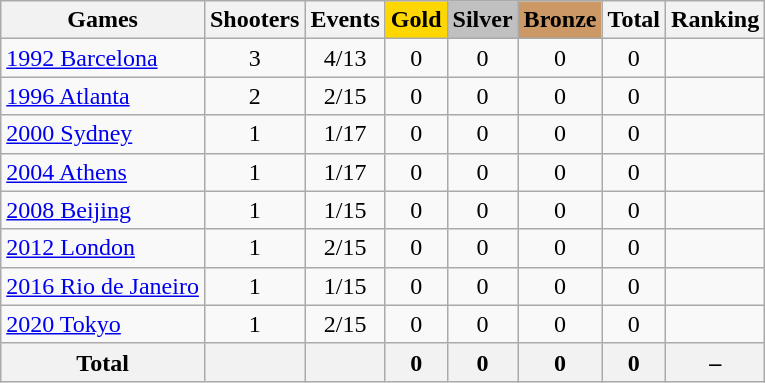<table class="wikitable sortable" style="text-align:center">
<tr>
<th>Games</th>
<th>Shooters</th>
<th>Events</th>
<th style="background-color:gold;">Gold</th>
<th style="background-color:silver;">Silver</th>
<th style="background-color:#c96;">Bronze</th>
<th>Total</th>
<th>Ranking</th>
</tr>
<tr>
<td align=left><a href='#'>1992 Barcelona</a></td>
<td>3</td>
<td>4/13</td>
<td>0</td>
<td>0</td>
<td>0</td>
<td>0</td>
<td></td>
</tr>
<tr>
<td align=left><a href='#'>1996 Atlanta</a></td>
<td>2</td>
<td>2/15</td>
<td>0</td>
<td>0</td>
<td>0</td>
<td>0</td>
<td></td>
</tr>
<tr>
<td align=left><a href='#'>2000 Sydney</a></td>
<td>1</td>
<td>1/17</td>
<td>0</td>
<td>0</td>
<td>0</td>
<td>0</td>
<td></td>
</tr>
<tr>
<td align=left><a href='#'>2004 Athens</a></td>
<td>1</td>
<td>1/17</td>
<td>0</td>
<td>0</td>
<td>0</td>
<td>0</td>
<td></td>
</tr>
<tr>
<td align=left><a href='#'>2008 Beijing</a></td>
<td>1</td>
<td>1/15</td>
<td>0</td>
<td>0</td>
<td>0</td>
<td>0</td>
<td></td>
</tr>
<tr>
<td align=left><a href='#'>2012 London</a></td>
<td>1</td>
<td>2/15</td>
<td>0</td>
<td>0</td>
<td>0</td>
<td>0</td>
<td></td>
</tr>
<tr>
<td align=left><a href='#'>2016 Rio de Janeiro</a></td>
<td>1</td>
<td>1/15</td>
<td>0</td>
<td>0</td>
<td>0</td>
<td>0</td>
<td></td>
</tr>
<tr>
<td align=left><a href='#'>2020 Tokyo</a></td>
<td>1</td>
<td>2/15</td>
<td>0</td>
<td>0</td>
<td>0</td>
<td>0</td>
<td></td>
</tr>
<tr>
<th>Total</th>
<th></th>
<th></th>
<th>0</th>
<th>0</th>
<th>0</th>
<th>0</th>
<th>–</th>
</tr>
</table>
